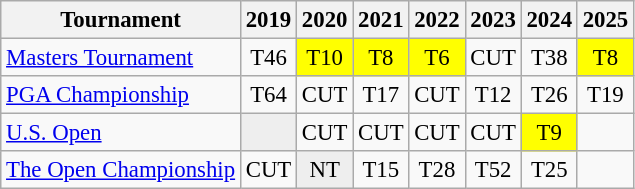<table class="wikitable" style="font-size:95%;text-align:center;">
<tr>
<th>Tournament</th>
<th>2019</th>
<th>2020</th>
<th>2021</th>
<th>2022</th>
<th>2023</th>
<th>2024</th>
<th>2025</th>
</tr>
<tr>
<td align=left><a href='#'>Masters Tournament</a></td>
<td>T46</td>
<td style="background:yellow;">T10</td>
<td style="background:yellow;">T8</td>
<td style="background:yellow;">T6</td>
<td>CUT</td>
<td>T38</td>
<td style="background:yellow;">T8</td>
</tr>
<tr>
<td align=left><a href='#'>PGA Championship</a></td>
<td>T64</td>
<td>CUT</td>
<td>T17</td>
<td>CUT</td>
<td>T12</td>
<td>T26</td>
<td>T19</td>
</tr>
<tr>
<td align=left><a href='#'>U.S. Open</a></td>
<td style="background:#eeeeee;"></td>
<td>CUT</td>
<td>CUT</td>
<td>CUT</td>
<td>CUT</td>
<td style="background:yellow;">T9</td>
<td></td>
</tr>
<tr>
<td align=left><a href='#'>The Open Championship</a></td>
<td>CUT</td>
<td style="background:#eeeeee;">NT</td>
<td>T15</td>
<td>T28</td>
<td>T52</td>
<td>T25</td>
<td></td>
</tr>
</table>
